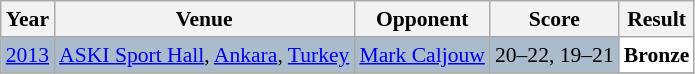<table class="sortable wikitable" style="font-size: 90%;">
<tr>
<th>Year</th>
<th>Venue</th>
<th>Opponent</th>
<th>Score</th>
<th>Result</th>
</tr>
<tr style="background:#AABBCC">
<td align="center"><a href='#'>2013</a></td>
<td align="left"><a href='#'>ASKI Sport Hall</a>, <a href='#'>Ankara</a>, <a href='#'>Turkey</a></td>
<td align="left"> <a href='#'>Mark Caljouw</a></td>
<td align="left">20–22, 19–21</td>
<td style="text-align:left; background:white"> <strong>Bronze</strong></td>
</tr>
<tr>
</tr>
</table>
